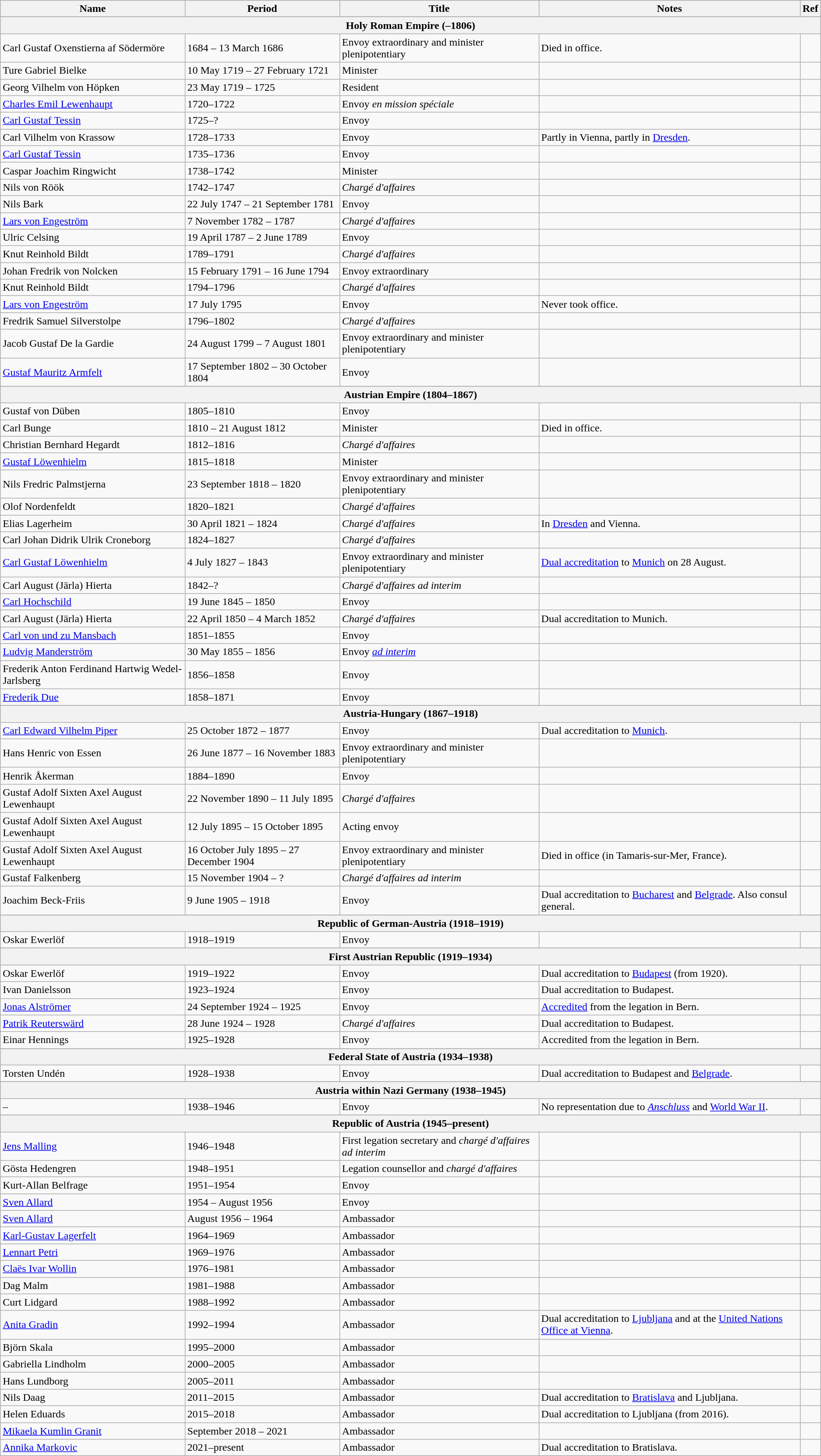<table class="wikitable">
<tr>
<th>Name</th>
<th>Period</th>
<th>Title</th>
<th>Notes</th>
<th>Ref</th>
</tr>
<tr>
</tr>
<tr style="text-align:center;">
<th colspan=5>Holy Roman Empire (–1806)</th>
</tr>
<tr>
<td>Carl Gustaf Oxenstierna af Södermöre</td>
<td>1684 – 13 March 1686</td>
<td>Envoy extraordinary and minister plenipotentiary</td>
<td>Died in office.</td>
<td></td>
</tr>
<tr>
<td>Ture Gabriel Bielke</td>
<td>10 May 1719 – 27 February 1721</td>
<td>Minister</td>
<td></td>
<td></td>
</tr>
<tr>
<td>Georg Vilhelm von Höpken</td>
<td>23 May 1719 – 1725</td>
<td>Resident</td>
<td></td>
<td></td>
</tr>
<tr>
<td><a href='#'>Charles Emil Lewenhaupt</a></td>
<td>1720–1722</td>
<td>Envoy <em>en mission spéciale</em></td>
<td></td>
<td></td>
</tr>
<tr>
<td><a href='#'>Carl Gustaf Tessin</a></td>
<td>1725–?</td>
<td>Envoy</td>
<td></td>
<td></td>
</tr>
<tr>
<td>Carl Vilhelm von Krassow</td>
<td>1728–1733</td>
<td>Envoy</td>
<td>Partly in Vienna, partly in <a href='#'>Dresden</a>.</td>
<td></td>
</tr>
<tr>
<td><a href='#'>Carl Gustaf Tessin</a></td>
<td>1735–1736</td>
<td>Envoy</td>
<td></td>
<td></td>
</tr>
<tr>
<td>Caspar Joachim Ringwicht</td>
<td>1738–1742</td>
<td>Minister</td>
<td></td>
<td></td>
</tr>
<tr>
<td>Nils von Röök</td>
<td>1742–1747</td>
<td><em>Chargé d'affaires</em></td>
<td></td>
<td></td>
</tr>
<tr>
<td>Nils Bark</td>
<td>22 July 1747 – 21 September 1781</td>
<td>Envoy</td>
<td></td>
<td></td>
</tr>
<tr>
<td><a href='#'>Lars von Engeström</a></td>
<td>7 November 1782 – 1787</td>
<td><em>Chargé d'affaires</em></td>
<td></td>
<td></td>
</tr>
<tr>
<td>Ulric Celsing</td>
<td>19 April 1787 – 2 June 1789</td>
<td>Envoy</td>
<td></td>
<td></td>
</tr>
<tr>
<td>Knut Reinhold Bildt</td>
<td>1789–1791</td>
<td><em>Chargé d'affaires</em></td>
<td></td>
<td></td>
</tr>
<tr>
<td>Johan Fredrik von Nolcken</td>
<td>15 February 1791 – 16 June 1794</td>
<td>Envoy extraordinary</td>
<td></td>
<td></td>
</tr>
<tr>
<td>Knut Reinhold Bildt</td>
<td>1794–1796</td>
<td><em>Chargé d'affaires</em></td>
<td></td>
<td></td>
</tr>
<tr>
<td><a href='#'>Lars von Engeström</a></td>
<td>17 July 1795</td>
<td>Envoy</td>
<td>Never took office.</td>
<td></td>
</tr>
<tr>
<td>Fredrik Samuel Silverstolpe</td>
<td>1796–1802</td>
<td><em>Chargé d'affaires</em></td>
<td></td>
<td></td>
</tr>
<tr>
<td>Jacob Gustaf De la Gardie</td>
<td>24 August 1799 – 7 August 1801</td>
<td>Envoy extraordinary and minister plenipotentiary</td>
<td></td>
<td></td>
</tr>
<tr>
<td><a href='#'>Gustaf Mauritz Armfelt</a></td>
<td>17 September 1802 – 30 October 1804</td>
<td>Envoy</td>
<td></td>
<td></td>
</tr>
<tr>
</tr>
<tr style="text-align:center;">
<th colspan=5>Austrian Empire (1804–1867)</th>
</tr>
<tr>
<td>Gustaf von Düben</td>
<td>1805–1810</td>
<td>Envoy</td>
<td></td>
<td></td>
</tr>
<tr>
<td>Carl Bunge</td>
<td>1810 – 21 August 1812</td>
<td>Minister</td>
<td>Died in office.</td>
<td></td>
</tr>
<tr>
<td>Christian Bernhard Hegardt</td>
<td>1812–1816</td>
<td><em>Chargé d'affaires</em></td>
<td></td>
<td></td>
</tr>
<tr>
<td><a href='#'>Gustaf Löwenhielm</a></td>
<td>1815–1818</td>
<td>Minister</td>
<td></td>
<td></td>
</tr>
<tr>
<td>Nils Fredric Palmstjerna</td>
<td>23 September 1818 – 1820</td>
<td>Envoy extraordinary and minister plenipotentiary</td>
<td></td>
<td></td>
</tr>
<tr>
<td>Olof Nordenfeldt</td>
<td>1820–1821</td>
<td><em>Chargé d'affaires</em></td>
<td></td>
<td></td>
</tr>
<tr>
<td>Elias Lagerheim</td>
<td>30 April 1821 – 1824</td>
<td><em>Chargé d'affaires</em></td>
<td>In <a href='#'>Dresden</a> and Vienna.</td>
<td></td>
</tr>
<tr>
<td>Carl Johan Didrik Ulrik Croneborg</td>
<td>1824–1827</td>
<td><em>Chargé d'affaires</em></td>
<td></td>
<td></td>
</tr>
<tr>
<td><a href='#'>Carl Gustaf Löwenhielm</a></td>
<td>4 July 1827 – 1843</td>
<td>Envoy extraordinary and minister plenipotentiary</td>
<td><a href='#'>Dual accreditation</a> to <a href='#'>Munich</a> on 28 August.</td>
<td></td>
</tr>
<tr>
<td>Carl August (Järla) Hierta</td>
<td>1842–?</td>
<td><em>Chargé d'affaires ad interim</em></td>
<td></td>
<td></td>
</tr>
<tr>
<td><a href='#'>Carl Hochschild</a></td>
<td>19 June 1845 – 1850</td>
<td>Envoy</td>
<td></td>
<td></td>
</tr>
<tr>
<td>Carl August (Järla) Hierta</td>
<td>22 April 1850 – 4 March 1852</td>
<td><em>Chargé d'affaires</em></td>
<td>Dual accreditation to Munich.</td>
<td></td>
</tr>
<tr>
<td><a href='#'>Carl von und zu Mansbach</a></td>
<td>1851–1855</td>
<td>Envoy</td>
<td></td>
<td></td>
</tr>
<tr>
<td><a href='#'>Ludvig Manderström</a></td>
<td>30 May 1855 – 1856</td>
<td>Envoy <a href='#'><em>ad interim</em></a></td>
<td></td>
<td></td>
</tr>
<tr>
<td>Frederik Anton Ferdinand Hartwig Wedel-Jarlsberg</td>
<td>1856–1858</td>
<td>Envoy</td>
<td></td>
<td></td>
</tr>
<tr>
<td><a href='#'>Frederik Due</a></td>
<td>1858–1871</td>
<td>Envoy</td>
<td></td>
<td></td>
</tr>
<tr>
</tr>
<tr style="text-align:center;">
<th colspan=5>Austria-Hungary (1867–1918)</th>
</tr>
<tr>
<td><a href='#'>Carl Edward Vilhelm Piper</a></td>
<td>25 October 1872 – 1877</td>
<td>Envoy</td>
<td>Dual accreditation to <a href='#'>Munich</a>.</td>
<td></td>
</tr>
<tr>
<td>Hans Henric von Essen</td>
<td>26 June 1877 – 16 November 1883</td>
<td>Envoy extraordinary and minister plenipotentiary</td>
<td></td>
<td></td>
</tr>
<tr>
<td>Henrik Åkerman</td>
<td>1884–1890</td>
<td>Envoy</td>
<td></td>
<td></td>
</tr>
<tr>
<td>Gustaf Adolf Sixten Axel August Lewenhaupt</td>
<td>22 November 1890 – 11 July 1895</td>
<td><em>Chargé d'affaires</em></td>
<td></td>
<td></td>
</tr>
<tr>
<td>Gustaf Adolf Sixten Axel August Lewenhaupt</td>
<td>12 July 1895 – 15 October 1895</td>
<td>Acting envoy</td>
<td></td>
<td></td>
</tr>
<tr>
<td>Gustaf Adolf Sixten Axel August Lewenhaupt</td>
<td>16 October July 1895 – 27 December 1904</td>
<td>Envoy extraordinary and minister plenipotentiary</td>
<td>Died in office (in Tamaris-sur-Mer, France).</td>
<td></td>
</tr>
<tr>
<td>Gustaf Falkenberg</td>
<td>15 November 1904 – ?</td>
<td><em>Chargé d'affaires ad interim</em></td>
<td></td>
<td></td>
</tr>
<tr>
<td>Joachim Beck-Friis</td>
<td>9 June 1905 – 1918</td>
<td>Envoy</td>
<td>Dual accreditation to <a href='#'>Bucharest</a> and <a href='#'>Belgrade</a>. Also consul general.</td>
<td></td>
</tr>
<tr>
</tr>
<tr style="text-align:center;">
<th colspan=5>Republic of German-Austria (1918–1919)</th>
</tr>
<tr>
<td>Oskar Ewerlöf</td>
<td>1918–1919</td>
<td>Envoy</td>
<td></td>
<td></td>
</tr>
<tr>
</tr>
<tr style="text-align:center;">
<th colspan=5>First Austrian Republic (1919–1934)</th>
</tr>
<tr>
<td>Oskar Ewerlöf</td>
<td>1919–1922</td>
<td>Envoy</td>
<td>Dual accreditation to <a href='#'>Budapest</a> (from 1920).</td>
<td></td>
</tr>
<tr>
<td>Ivan Danielsson</td>
<td>1923–1924</td>
<td>Envoy</td>
<td>Dual accreditation to Budapest.</td>
<td></td>
</tr>
<tr>
<td><a href='#'>Jonas Alströmer</a></td>
<td>24 September 1924 – 1925</td>
<td>Envoy</td>
<td><a href='#'>Accredited</a> from the legation in Bern.</td>
<td></td>
</tr>
<tr>
<td><a href='#'>Patrik Reuterswärd</a></td>
<td>28 June 1924 – 1928</td>
<td><em>Chargé d'affaires</em></td>
<td>Dual accreditation to Budapest.</td>
<td></td>
</tr>
<tr>
<td>Einar Hennings</td>
<td>1925–1928</td>
<td>Envoy</td>
<td>Accredited from the legation in Bern.</td>
<td></td>
</tr>
<tr>
</tr>
<tr style="text-align:center;">
<th colspan=5>Federal State of Austria (1934–1938)</th>
</tr>
<tr>
<td>Torsten Undén</td>
<td>1928–1938</td>
<td>Envoy</td>
<td>Dual accreditation to Budapest and <a href='#'>Belgrade</a>.</td>
<td></td>
</tr>
<tr>
</tr>
<tr style="text-align:center;">
<th colspan=5>Austria within Nazi Germany (1938–1945)</th>
</tr>
<tr>
<td>–</td>
<td>1938–1946</td>
<td>Envoy</td>
<td>No representation due to <em><a href='#'>Anschluss</a></em> and <a href='#'>World War II</a>.</td>
<td></td>
</tr>
<tr>
</tr>
<tr style="text-align:center;">
<th colspan=5>Republic of Austria (1945–present)</th>
</tr>
<tr>
<td><a href='#'>Jens Malling</a></td>
<td>1946–1948</td>
<td>First legation secretary and <em>chargé d'affaires ad interim</em></td>
<td></td>
<td></td>
</tr>
<tr>
<td>Gösta Hedengren</td>
<td>1948–1951</td>
<td>Legation counsellor and <em>chargé d'affaires</em></td>
<td></td>
<td></td>
</tr>
<tr>
<td>Kurt-Allan Belfrage</td>
<td>1951–1954</td>
<td>Envoy</td>
<td></td>
<td></td>
</tr>
<tr>
<td><a href='#'>Sven Allard</a></td>
<td>1954 – August 1956</td>
<td>Envoy</td>
<td></td>
<td></td>
</tr>
<tr>
<td><a href='#'>Sven Allard</a></td>
<td>August 1956 – 1964</td>
<td>Ambassador</td>
<td></td>
<td></td>
</tr>
<tr>
<td><a href='#'>Karl-Gustav Lagerfelt</a></td>
<td>1964–1969</td>
<td>Ambassador</td>
<td></td>
<td></td>
</tr>
<tr>
<td><a href='#'>Lennart Petri</a></td>
<td>1969–1976</td>
<td>Ambassador</td>
<td></td>
<td></td>
</tr>
<tr>
<td><a href='#'>Claës Ivar Wollin</a></td>
<td>1976–1981</td>
<td>Ambassador</td>
<td></td>
<td></td>
</tr>
<tr>
<td>Dag Malm</td>
<td>1981–1988</td>
<td>Ambassador</td>
<td></td>
<td></td>
</tr>
<tr>
<td>Curt Lidgard</td>
<td>1988–1992</td>
<td>Ambassador</td>
<td></td>
<td></td>
</tr>
<tr>
<td><a href='#'>Anita Gradin</a></td>
<td>1992–1994</td>
<td>Ambassador</td>
<td>Dual accreditation to <a href='#'>Ljubljana</a> and at the <a href='#'>United Nations Office at Vienna</a>.</td>
<td></td>
</tr>
<tr>
<td>Björn Skala</td>
<td>1995–2000</td>
<td>Ambassador</td>
<td></td>
<td></td>
</tr>
<tr>
<td>Gabriella Lindholm</td>
<td>2000–2005</td>
<td>Ambassador</td>
<td></td>
<td></td>
</tr>
<tr>
<td>Hans Lundborg</td>
<td>2005–2011</td>
<td>Ambassador</td>
<td></td>
<td></td>
</tr>
<tr>
<td>Nils Daag</td>
<td>2011–2015</td>
<td>Ambassador</td>
<td>Dual accreditation to <a href='#'>Bratislava</a> and Ljubljana.</td>
<td></td>
</tr>
<tr>
<td>Helen Eduards</td>
<td>2015–2018</td>
<td>Ambassador</td>
<td>Dual accreditation to Ljubljana (from 2016).</td>
<td></td>
</tr>
<tr>
<td><a href='#'>Mikaela Kumlin Granit</a></td>
<td>September 2018 – 2021</td>
<td>Ambassador</td>
<td></td>
<td></td>
</tr>
<tr>
<td><a href='#'>Annika Markovic</a></td>
<td>2021–present</td>
<td>Ambassador</td>
<td>Dual accreditation to Bratislava.</td>
<td></td>
</tr>
</table>
